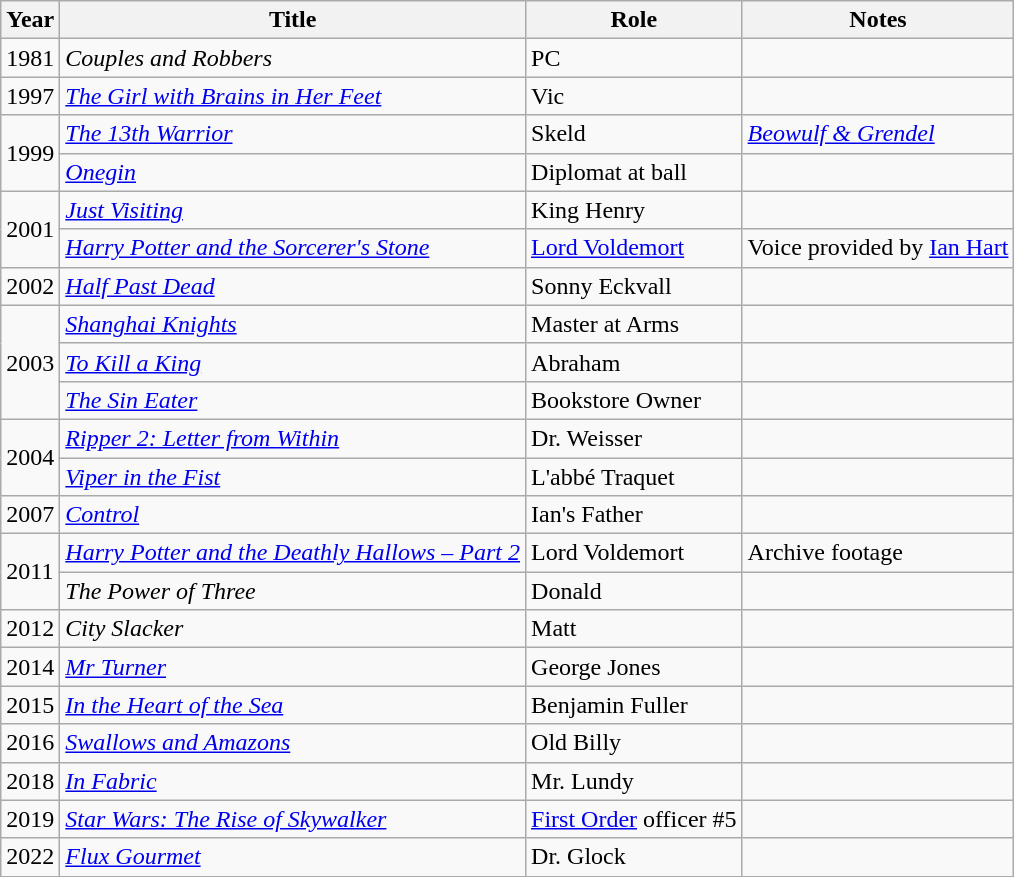<table class="wikitable">
<tr>
<th>Year</th>
<th>Title</th>
<th>Role</th>
<th>Notes</th>
</tr>
<tr>
<td>1981</td>
<td><em>Couples and Robbers</em></td>
<td>PC</td>
<td></td>
</tr>
<tr>
<td>1997</td>
<td><em><a href='#'>The Girl with Brains in Her Feet</a></em></td>
<td>Vic</td>
<td></td>
</tr>
<tr>
<td rowspan="2">1999</td>
<td><em><a href='#'>The 13th Warrior</a></em></td>
<td>Skeld</td>
<td><em><a href='#'>Beowulf & Grendel</a></em></td>
</tr>
<tr>
<td><em><a href='#'>Onegin</a></em></td>
<td>Diplomat at ball</td>
<td></td>
</tr>
<tr>
<td rowspan="2">2001</td>
<td><em><a href='#'>Just Visiting</a></em></td>
<td>King Henry</td>
<td></td>
</tr>
<tr>
<td><em><a href='#'>Harry Potter and the Sorcerer's Stone</a></em></td>
<td><a href='#'>Lord Voldemort</a></td>
<td>Voice provided by <a href='#'>Ian Hart</a></td>
</tr>
<tr>
<td>2002</td>
<td><em><a href='#'>Half Past Dead</a></em></td>
<td>Sonny Eckvall</td>
<td></td>
</tr>
<tr>
<td rowspan="3">2003</td>
<td><em><a href='#'>Shanghai Knights</a></em></td>
<td>Master at Arms</td>
<td></td>
</tr>
<tr>
<td><em><a href='#'>To Kill a King</a></em></td>
<td>Abraham</td>
<td></td>
</tr>
<tr>
<td><em><a href='#'>The Sin Eater</a></em></td>
<td>Bookstore Owner</td>
<td></td>
</tr>
<tr>
<td rowspan="2">2004</td>
<td><em><a href='#'>Ripper 2: Letter from Within</a></em></td>
<td>Dr. Weisser</td>
<td></td>
</tr>
<tr>
<td><em><a href='#'>Viper in the Fist</a></em></td>
<td>L'abbé Traquet</td>
<td></td>
</tr>
<tr>
<td>2007</td>
<td><em><a href='#'>Control</a></em></td>
<td>Ian's Father</td>
<td></td>
</tr>
<tr>
<td rowspan="2">2011</td>
<td><em><a href='#'>Harry Potter and the Deathly Hallows – Part 2</a></em></td>
<td>Lord Voldemort</td>
<td>Archive footage</td>
</tr>
<tr>
<td><em>The Power of Three</em></td>
<td>Donald</td>
<td></td>
</tr>
<tr>
<td>2012</td>
<td><em>City Slacker</em></td>
<td>Matt</td>
<td></td>
</tr>
<tr>
<td>2014</td>
<td><em><a href='#'>Mr Turner</a></em></td>
<td>George Jones</td>
<td></td>
</tr>
<tr>
<td>2015</td>
<td><em><a href='#'>In the Heart of the Sea</a></em></td>
<td>Benjamin Fuller</td>
<td></td>
</tr>
<tr>
<td>2016</td>
<td><em><a href='#'>Swallows and Amazons</a></em></td>
<td>Old Billy</td>
<td></td>
</tr>
<tr>
<td>2018</td>
<td><em><a href='#'>In Fabric</a></em></td>
<td>Mr. Lundy</td>
<td></td>
</tr>
<tr>
<td>2019</td>
<td><em><a href='#'>Star Wars: The Rise of Skywalker</a></em></td>
<td><a href='#'>First Order</a> officer #5</td>
<td></td>
</tr>
<tr>
<td>2022</td>
<td><em><a href='#'>Flux Gourmet</a></em></td>
<td>Dr. Glock</td>
<td></td>
</tr>
</table>
